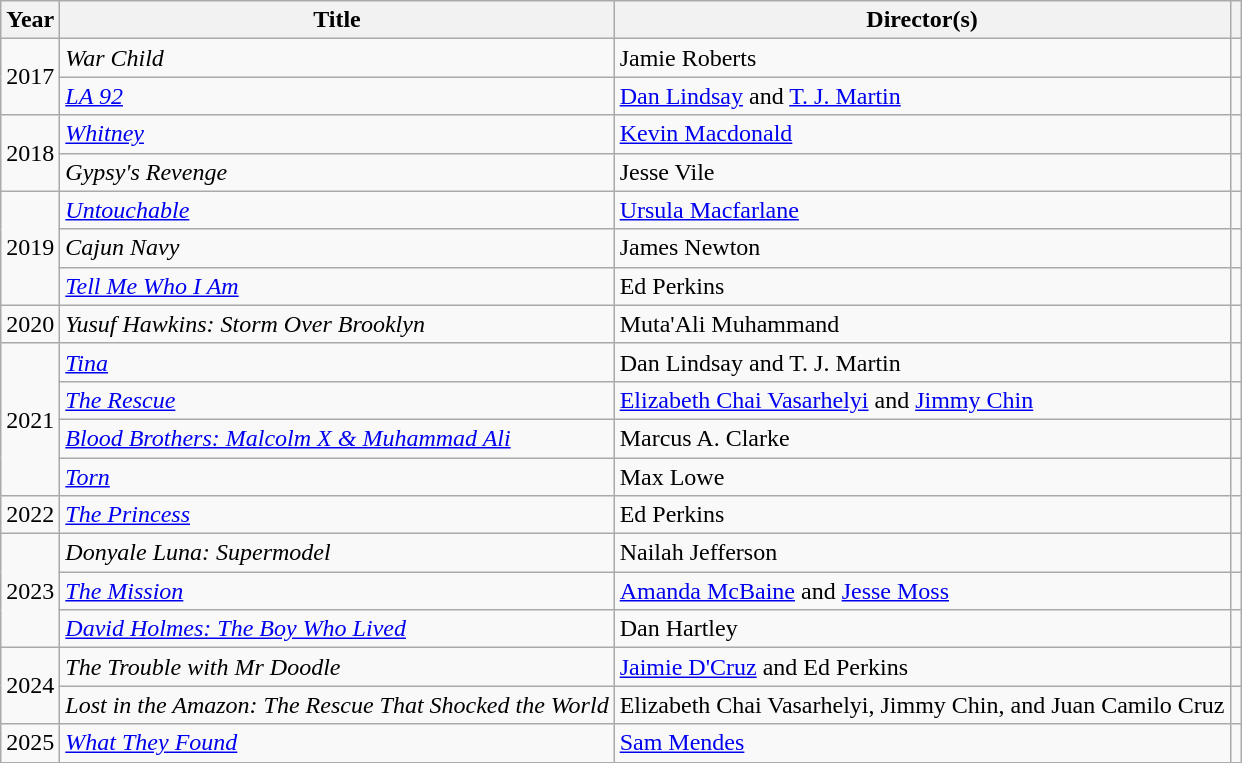<table class="wikitable plainrowheaders sortable">
<tr style="text-align:center;">
<th>Year</th>
<th>Title</th>
<th>Director(s)</th>
<th class="unsortable"></th>
</tr>
<tr>
<td rowspan="2">2017</td>
<td><em>War Child</em></td>
<td>Jamie Roberts</td>
<td></td>
</tr>
<tr>
<td><em><a href='#'>LA 92</a></em></td>
<td><a href='#'>Dan Lindsay</a> and <a href='#'>T. J. Martin</a></td>
<td></td>
</tr>
<tr>
<td rowspan="2">2018</td>
<td><em><a href='#'>Whitney</a></em></td>
<td><a href='#'>Kevin Macdonald</a></td>
<td></td>
</tr>
<tr>
<td><em>Gypsy's Revenge</em></td>
<td>Jesse Vile</td>
<td></td>
</tr>
<tr>
<td rowspan="3">2019</td>
<td><em><a href='#'>Untouchable</a></em></td>
<td><a href='#'>Ursula Macfarlane</a></td>
<td></td>
</tr>
<tr>
<td><em>Cajun Navy</em></td>
<td>James Newton</td>
<td></td>
</tr>
<tr>
<td><em><a href='#'>Tell Me Who I Am</a></em></td>
<td>Ed Perkins</td>
<td></td>
</tr>
<tr>
<td>2020</td>
<td><em>Yusuf Hawkins: Storm Over Brooklyn</em></td>
<td>Muta'Ali Muhammand</td>
<td></td>
</tr>
<tr>
<td rowspan="4">2021</td>
<td><em><a href='#'>Tina</a></em></td>
<td>Dan Lindsay and T. J. Martin</td>
<td></td>
</tr>
<tr>
<td><em><a href='#'>The Rescue</a></em></td>
<td><a href='#'>Elizabeth Chai Vasarhelyi</a> and <a href='#'>Jimmy Chin</a></td>
<td></td>
</tr>
<tr>
<td><em><a href='#'>Blood Brothers: Malcolm X & Muhammad Ali</a></em></td>
<td>Marcus A. Clarke</td>
<td></td>
</tr>
<tr>
<td><em><a href='#'>Torn</a></em></td>
<td>Max Lowe</td>
<td></td>
</tr>
<tr>
<td>2022</td>
<td><em><a href='#'>The Princess</a></em></td>
<td>Ed Perkins</td>
<td></td>
</tr>
<tr>
<td rowspan="3">2023</td>
<td><em>Donyale Luna: Supermodel</em></td>
<td>Nailah Jefferson</td>
<td></td>
</tr>
<tr>
<td><em><a href='#'>The Mission</a></em></td>
<td><a href='#'>Amanda McBaine</a> and <a href='#'>Jesse Moss</a></td>
<td></td>
</tr>
<tr>
<td><em><a href='#'>David Holmes: The Boy Who Lived</a></em></td>
<td>Dan Hartley</td>
<td></td>
</tr>
<tr>
<td rowspan="2">2024</td>
<td><em>The Trouble with Mr Doodle</em></td>
<td><a href='#'>Jaimie D'Cruz</a> and Ed Perkins</td>
<td></td>
</tr>
<tr>
<td><em>Lost in the Amazon: The Rescue That Shocked the World</em></td>
<td>Elizabeth Chai Vasarhelyi, Jimmy Chin, and Juan Camilo Cruz</td>
<td></td>
</tr>
<tr>
<td>2025</td>
<td><em><a href='#'>What They Found</a></em></td>
<td><a href='#'>Sam Mendes</a></td>
<td></td>
</tr>
</table>
